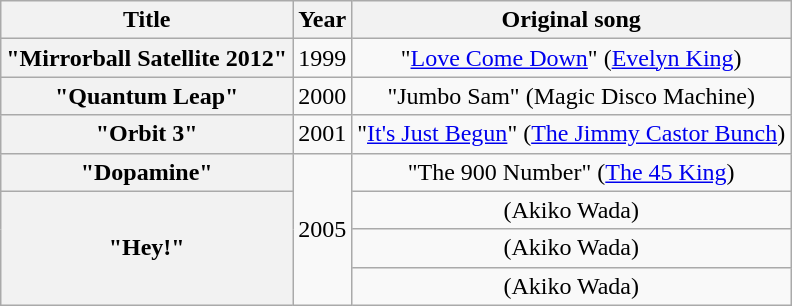<table class="wikitable plainrowheaders" style="text-align:center;">
<tr>
<th scope="col">Title</th>
<th scope="col">Year</th>
<th scope="col">Original song</th>
</tr>
<tr>
<th scope="row">"Mirrorball Satellite 2012"</th>
<td>1999</td>
<td>"<a href='#'>Love Come Down</a>" <span>(<a href='#'>Evelyn King</a>)</span></td>
</tr>
<tr>
<th scope="row">"Quantum Leap"</th>
<td>2000</td>
<td>"Jumbo Sam" <span>(Magic Disco Machine)</span></td>
</tr>
<tr>
<th scope="row">"Orbit 3"</th>
<td>2001</td>
<td>"<a href='#'>It's Just Begun</a>" <span>(<a href='#'>The Jimmy Castor Bunch</a>)</span></td>
</tr>
<tr>
<th scope="row">"Dopamine" </th>
<td rowspan="4">2005</td>
<td>"The 900 Number" <span>(<a href='#'>The 45 King</a>)</span></td>
</tr>
<tr>
<th scope="row" rowspan="3">"Hey!"</th>
<td> <span>(Akiko Wada)</span></td>
</tr>
<tr>
<td> <span>(Akiko Wada)</span></td>
</tr>
<tr>
<td> <span>(Akiko Wada)</span></td>
</tr>
</table>
